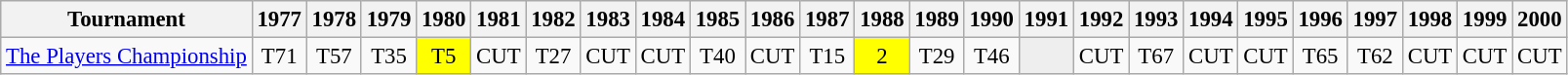<table class="wikitable" style="font-size:95%;text-align:center;">
<tr>
<th>Tournament</th>
<th>1977</th>
<th>1978</th>
<th>1979</th>
<th>1980</th>
<th>1981</th>
<th>1982</th>
<th>1983</th>
<th>1984</th>
<th>1985</th>
<th>1986</th>
<th>1987</th>
<th>1988</th>
<th>1989</th>
<th>1990</th>
<th>1991</th>
<th>1992</th>
<th>1993</th>
<th>1994</th>
<th>1995</th>
<th>1996</th>
<th>1997</th>
<th>1998</th>
<th>1999</th>
<th>2000</th>
</tr>
<tr>
<td align=left><a href='#'>The Players Championship</a></td>
<td>T71</td>
<td>T57</td>
<td>T35</td>
<td style="background:yellow;">T5</td>
<td>CUT</td>
<td>T27</td>
<td>CUT</td>
<td>CUT</td>
<td>T40</td>
<td>CUT</td>
<td>T15</td>
<td style="background:yellow;">2</td>
<td>T29</td>
<td>T46</td>
<td style="background:#eeeeee;"></td>
<td>CUT</td>
<td>T67</td>
<td>CUT</td>
<td>CUT</td>
<td>T65</td>
<td>T62</td>
<td>CUT</td>
<td>CUT</td>
<td>CUT</td>
</tr>
</table>
